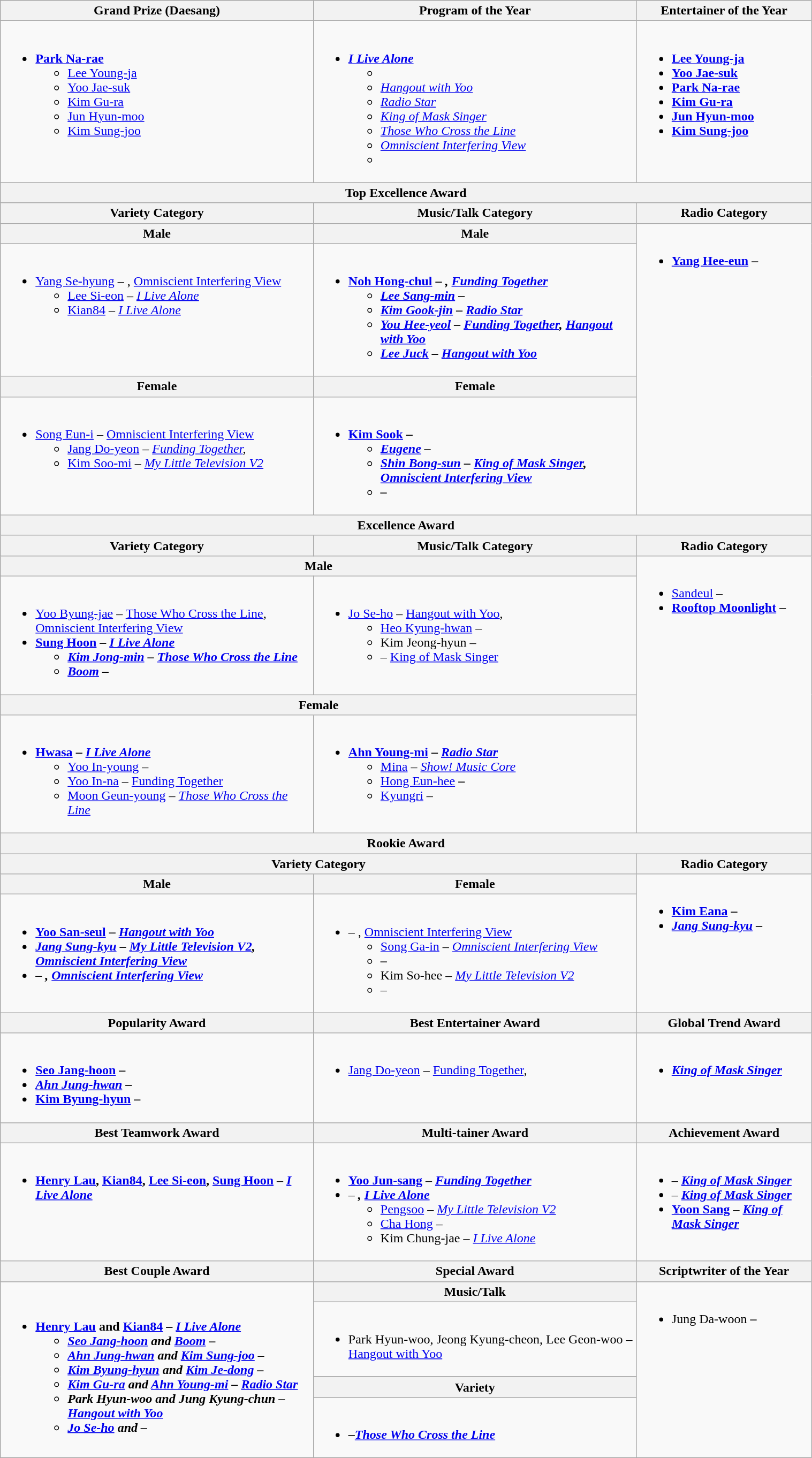<table class="wikitable" style="width:80%;">
<tr>
<th>Grand Prize (Daesang)</th>
<th>Program of the Year</th>
<th>Entertainer of the Year</th>
</tr>
<tr>
<td valign="top"><br><ul><li><strong><a href='#'>Park Na-rae</a></strong><ul><li><a href='#'>Lee Young-ja</a></li><li><a href='#'>Yoo Jae-suk</a></li><li><a href='#'>Kim Gu-ra</a></li><li><a href='#'>Jun Hyun-moo</a></li><li><a href='#'>Kim Sung-joo</a></li></ul></li></ul></td>
<td valign="top"><br><ul><li><strong><em><a href='#'>I Live Alone</a></em></strong><ul><li><em></em></li><li><em><a href='#'>Hangout with Yoo</a></em></li><li><em><a href='#'>Radio Star</a></em></li><li><em><a href='#'>King of Mask Singer</a></em></li><li><em><a href='#'>Those Who Cross the Line</a></em></li><li><em><a href='#'>Omniscient Interfering View</a></em></li><li><em></em></li></ul></li></ul></td>
<td valign="top"><br><ul><li><strong><a href='#'>Lee Young-ja</a></strong></li><li><strong><a href='#'>Yoo Jae-suk</a></strong></li><li><strong><a href='#'>Park Na-rae</a></strong></li><li><strong><a href='#'>Kim Gu-ra</a></strong></li><li><strong><a href='#'>Jun Hyun-moo</a></strong></li><li><strong><a href='#'>Kim Sung-joo</a></strong></li></ul></td>
</tr>
<tr>
<th colspan=3>Top Excellence Award</th>
</tr>
<tr>
<th>Variety Category</th>
<th>Music/Talk Category</th>
<th>Radio Category</th>
</tr>
<tr>
<th>Male</th>
<th valign="top">Male</th>
<td rowspan=4 valign="top"><br><ul><li><strong><a href='#'>Yang Hee-eun</a> – <em><strong><em></li></ul></td>
</tr>
<tr>
<td valign="top"><br><ul><li></strong><a href='#'>Yang Se-hyung</a> – </em>, <a href='#'>Omniscient Interfering View</a></em></strong><ul><li><a href='#'>Lee Si-eon</a> – <a href='#'><em>I Live Alone</em></a></li><li><a href='#'>Kian84</a> – <a href='#'><em>I Live Alone</em></a></li></ul></li></ul></td>
<td><br><ul><li><strong><a href='#'>Noh Hong-chul</a> – <em>, <a href='#'>Funding Together</a><strong><em><ul><li><a href='#'>Lee Sang-min</a> – </em><em></li><li><a href='#'>Kim Gook-jin</a> – <a href='#'></em>Radio Star<em></a></li><li><a href='#'>You Hee-yeol</a> – </em><a href='#'>Funding Together</a>, <a href='#'>Hangout with Yoo</a><em></li><li><a href='#'>Lee Juck</a> – </em><a href='#'>Hangout with Yoo</a><em></li></ul></li></ul></td>
</tr>
<tr>
<th>Female</th>
<th>Female</th>
</tr>
<tr>
<td valign="top"><br><ul><li></strong><a href='#'>Song Eun-i</a> – </em><a href='#'>Omniscient Interfering View</a></em></strong><ul><li><a href='#'>Jang Do-yeon</a> – <em><a href='#'>Funding Together</a>, </em></li><li><a href='#'>Kim Soo-mi</a> – <em><a href='#'>My Little Television V2</a></em></li></ul></li></ul></td>
<td><br><ul><li><strong><a href='#'>Kim Sook</a> – <em><strong><em><ul><li><a href='#'>Eugene</a> – </em><em></li><li><a href='#'>Shin Bong-sun</a> – </em><a href='#'>King of Mask Singer</a><em>, </em><a href='#'>Omniscient Interfering View</a><em></li><li> – </em><em></li></ul></li></ul></td>
</tr>
<tr>
<th colspan=3>Excellence Award</th>
</tr>
<tr>
<th>Variety Category</th>
<th>Music/Talk Category</th>
<th>Radio Category</th>
</tr>
<tr>
<th colspan=2>Male</th>
<td rowspan="4" valign="top"><br><ul><li></strong><a href='#'>Sandeul</a> – </em></em></strong></li><li><strong><a href='#'>Rooftop Moonlight</a> – <em><strong><em></li></ul></td>
</tr>
<tr>
<td valign="top"><br><ul><li></strong><a href='#'>Yoo Byung-jae</a> – </em><a href='#'>Those Who Cross the Line</a>, <a href='#'>Omniscient Interfering View</a></em></strong></li><li><strong><a href='#'>Sung Hoon</a> – <em><a href='#'>I Live Alone</a><strong><em><ul><li><a href='#'>Kim Jong-min</a> – </em><a href='#'>Those Who Cross the Line</a><em></li><li><a href='#'>Boom</a> – </em><em></li></ul></li></ul></td>
<td valign="top"><br><ul><li></strong><a href='#'>Jo Se-ho</a> – </em><a href='#'>Hangout with Yoo</a>, </em></strong><ul><li><a href='#'>Heo Kyung-hwan</a> – <em></em></li><li>Kim Jeong-hyun – </li><li> – <a href='#'>King of Mask Singer</a></li></ul></li></ul></td>
</tr>
<tr>
<th colspan=2>Female</th>
</tr>
<tr>
<td valign="top"><br><ul><li><strong><a href='#'>Hwasa</a> – <a href='#'><em>I Live Alone</em></a></strong><ul><li><a href='#'>Yoo In-young</a> – <em></em></li><li><a href='#'>Yoo In-na</a> – <a href='#'>Funding Together</a></li><li><a href='#'>Moon Geun-young</a> – <em><a href='#'>Those Who Cross the Line</a></em></li></ul></li></ul></td>
<td valign="top"><br><ul><li><strong><a href='#'>Ahn Young-mi</a> – <a href='#'><em>Radio Star</em></a></strong><ul><li><a href='#'>Mina</a> – <em><a href='#'>Show! Music Core</a></em></li><li><a href='#'>Hong Eun-hee</a> <strong>–</strong> <em></em></li><li><a href='#'>Kyungri</a> – </li></ul></li></ul></td>
</tr>
<tr>
<th colspan=3>Rookie Award</th>
</tr>
<tr>
<th colspan=2>Variety Category</th>
<th>Radio Category</th>
</tr>
<tr>
<th>Male</th>
<th>Female</th>
<td rowspan="2" valign="top"><br><ul><li><strong><a href='#'>Kim Eana</a> – <em><strong><em></li><li></strong><a href='#'>Jang Sung-kyu</a> – </em></em></strong></li></ul></td>
</tr>
<tr>
<td valign="top"><br><ul><li><strong><a href='#'>Yoo San-seul</a> – <em><a href='#'>Hangout with Yoo</a><strong><em></li><li></strong><a href='#'>Jang Sung-kyu</a> – </em><a href='#'>My Little Television V2</a>, <a href='#'>Omniscient Interfering View</a></em></strong></li><li><strong> – <em>, <a href='#'>Omniscient Interfering View</a><strong><em></li></ul></td>
<td valign="top"><br><ul><li></strong> – </em>, <a href='#'>Omniscient Interfering View</a></em></strong><ul><li><a href='#'>Song Ga-in</a> – <em><a href='#'>Omniscient Interfering View</a></em></li><li> <strong>–</strong> <em></em></li><li>Kim So-hee – <em><a href='#'>My Little Television V2</a></em></li><li> – <em></em></li></ul></li></ul></td>
</tr>
<tr>
<th>Popularity Award</th>
<th>Best Entertainer Award</th>
<th>Global Trend Award</th>
</tr>
<tr>
<td valign="top"><br><ul><li><strong><a href='#'>Seo Jang-hoon</a> – <em><strong><em></li><li></strong><a href='#'>Ahn Jung-hwan</a> – </em></em></strong></li><li><strong><a href='#'>Kim Byung-hyun</a> – <em><strong><em></li></ul></td>
<td valign="top"><br><ul><li></strong><a href='#'>Jang Do-yeon</a> – </em><a href='#'>Funding Together</a>, </em></strong></li></ul></td>
<td valign="top"><br><ul><li><strong><em><a href='#'>King of Mask Singer</a></em></strong></li></ul></td>
</tr>
<tr>
<th>Best Teamwork Award</th>
<th>Multi-tainer Award</th>
<th>Achievement Award</th>
</tr>
<tr>
<td valign="top"><br><ul><li><strong><a href='#'>Henry Lau</a>, <a href='#'>Kian84</a>, <a href='#'>Lee Si-eon</a>, <a href='#'>Sung Hoon</a></strong> – <strong><em><a href='#'>I Live Alone</a></em></strong></li></ul></td>
<td valign="top"><br><ul><li><strong><a href='#'>Yoo Jun-sang</a></strong> – <strong><em><a href='#'>Funding Together</a></em></strong></li><li><strong></strong> – <strong><em>, <a href='#'>I Live Alone</a></em></strong><ul><li><a href='#'>Pengsoo</a> – <em><a href='#'>My Little Television V2</a></em></li><li><a href='#'>Cha Hong</a> – <em></em></li><li>Kim Chung-jae – <em><a href='#'>I Live Alone</a></em></li></ul></li></ul></td>
<td valign="top"><br><ul><li><strong></strong> – <strong><em><a href='#'>King of Mask Singer</a></em></strong></li><li><strong></strong> – <strong><em><a href='#'>King of Mask Singer</a></em></strong></li><li><strong><a href='#'>Yoon Sang</a></strong> – <strong><em><a href='#'>King of Mask Singer</a></em></strong></li></ul></td>
</tr>
<tr>
<th>Best Couple Award</th>
<th>Special Award</th>
<th>Scriptwriter of the Year</th>
</tr>
<tr>
<td rowspan=4><br><ul><li><strong><a href='#'>Henry Lau</a> and <a href='#'>Kian84</a> – <em><a href='#'>I Live Alone</a><strong><em><ul><li><a href='#'>Seo Jang-hoon</a> and <a href='#'>Boom</a> – </em><em></li><li><a href='#'>Ahn Jung-hwan</a> and <a href='#'>Kim Sung-joo</a> – </em><em></li><li><a href='#'>Kim Byung-hyun</a> and <a href='#'>Kim Je-dong</a> – </em><em></li><li><a href='#'>Kim Gu-ra</a> and <a href='#'>Ahn Young-mi</a> – </em><a href='#'>Radio Star</a><em></li><li>Park Hyun-woo and Jung Kyung-chun – </em><a href='#'>Hangout with Yoo</a><em></li><li><a href='#'>Jo Se-ho</a> and  – </em><em></li></ul></li></ul></td>
<th></strong>Music/Talk<strong></th>
<td rowspan=4 valign="top"><br><ul><li></strong>Jung Da-woon<strong> – </em></strong><strong><em></li></ul></td>
</tr>
<tr>
<td valign="top"><br><ul><li></strong>Park Hyun-woo, Jeong Kyung-cheon, Lee Geon-woo – </em><a href='#'>Hangout with Yoo</a></em></strong></li></ul></td>
</tr>
<tr>
<th><strong>Variety</strong></th>
</tr>
<tr>
<td valign="top"><br><ul><li><strong> –<em><a href='#'>Those Who Cross the Line</a><strong><em></li></ul></td>
</tr>
</table>
